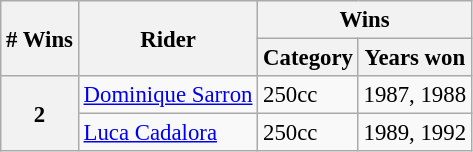<table class="wikitable" style="font-size: 95%;">
<tr>
<th rowspan=2># Wins</th>
<th rowspan=2>Rider</th>
<th colspan=2>Wins</th>
</tr>
<tr>
<th>Category</th>
<th>Years won</th>
</tr>
<tr>
<th rowspan=2>2</th>
<td> <a href='#'>Dominique Sarron</a></td>
<td>250cc</td>
<td>1987, 1988</td>
</tr>
<tr>
<td> <a href='#'>Luca Cadalora</a></td>
<td>250cc</td>
<td>1989, 1992</td>
</tr>
</table>
